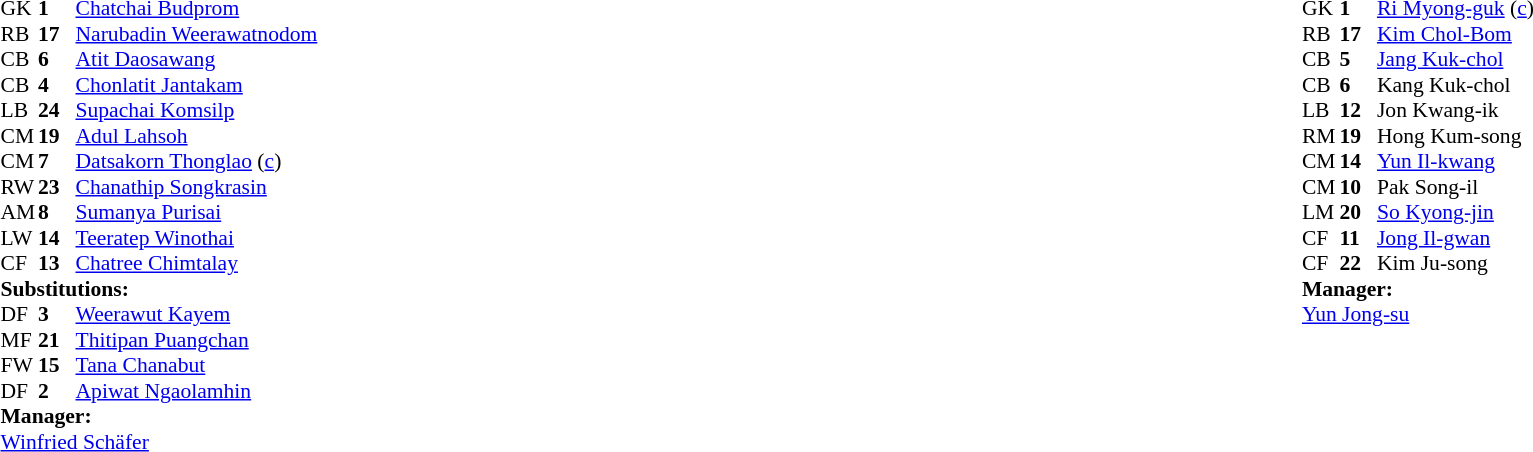<table width="100%">
<tr>
<td valign="top" width="40%"><br><table style="font-size:90%;" cellspacing="0" cellpadding="0">
<tr>
<th width="25"></th>
<th width="25"></th>
</tr>
<tr>
<td>GK</td>
<td><strong>1</strong></td>
<td><a href='#'>Chatchai Budprom</a></td>
</tr>
<tr>
<td>RB</td>
<td><strong>17</strong></td>
<td><a href='#'>Narubadin Weerawatnodom</a></td>
</tr>
<tr>
<td>CB</td>
<td><strong>6</strong></td>
<td><a href='#'>Atit Daosawang</a></td>
</tr>
<tr>
<td>CB</td>
<td><strong>4</strong></td>
<td><a href='#'>Chonlatit Jantakam</a></td>
</tr>
<tr>
<td>LB</td>
<td><strong>24</strong></td>
<td><a href='#'>Supachai Komsilp</a></td>
<td></td>
<td></td>
</tr>
<tr>
<td>CM</td>
<td><strong>19</strong></td>
<td><a href='#'>Adul Lahsoh</a></td>
<td></td>
<td></td>
</tr>
<tr>
<td>CM</td>
<td><strong>7</strong></td>
<td><a href='#'>Datsakorn Thonglao</a> (<a href='#'>c</a>)</td>
</tr>
<tr>
<td>RW</td>
<td><strong>23</strong></td>
<td><a href='#'>Chanathip Songkrasin</a></td>
<td></td>
<td></td>
</tr>
<tr>
<td>AM</td>
<td><strong>8</strong></td>
<td><a href='#'>Sumanya Purisai</a></td>
<td></td>
</tr>
<tr>
<td>LW</td>
<td><strong>14</strong></td>
<td><a href='#'>Teeratep Winothai</a></td>
</tr>
<tr>
<td>CF</td>
<td><strong>13</strong></td>
<td><a href='#'>Chatree Chimtalay</a></td>
<td></td>
<td></td>
</tr>
<tr>
<td colspan=3><strong>Substitutions:</strong></td>
</tr>
<tr>
<td>DF</td>
<td><strong>3</strong></td>
<td><a href='#'>Weerawut Kayem</a></td>
<td></td>
<td></td>
</tr>
<tr>
<td>MF</td>
<td><strong>21</strong></td>
<td><a href='#'>Thitipan Puangchan</a></td>
<td></td>
<td></td>
</tr>
<tr>
<td>FW</td>
<td><strong>15</strong></td>
<td><a href='#'>Tana Chanabut</a></td>
<td></td>
<td></td>
</tr>
<tr>
<td>DF</td>
<td><strong>2</strong></td>
<td><a href='#'>Apiwat Ngaolamhin</a></td>
<td></td>
<td></td>
</tr>
<tr>
<td colspan=3><strong>Manager:</strong></td>
</tr>
<tr>
<td colspan=4> <a href='#'>Winfried Schäfer</a></td>
</tr>
</table>
</td>
<td valign="top"></td>
<td valign="top" width="50%"><br><table style="font-size:90%;" cellspacing="0" cellpadding="0" align="center">
<tr>
<th width=25></th>
<th width=25></th>
</tr>
<tr>
<td>GK</td>
<td><strong>1</strong></td>
<td><a href='#'>Ri Myong-guk</a> (<a href='#'>c</a>)</td>
</tr>
<tr>
<td>RB</td>
<td><strong>17</strong></td>
<td><a href='#'>Kim Chol-Bom</a></td>
</tr>
<tr>
<td>CB</td>
<td><strong>5</strong></td>
<td><a href='#'>Jang Kuk-chol</a></td>
</tr>
<tr>
<td>CB</td>
<td><strong>6</strong></td>
<td>Kang Kuk-chol</td>
</tr>
<tr>
<td>LB</td>
<td><strong>12</strong></td>
<td>Jon Kwang-ik</td>
</tr>
<tr>
<td>RM</td>
<td><strong>19</strong></td>
<td>Hong Kum-song</td>
</tr>
<tr>
<td>CM</td>
<td><strong>14</strong></td>
<td><a href='#'>Yun Il-kwang</a></td>
</tr>
<tr>
<td>CM</td>
<td><strong>10</strong></td>
<td>Pak Song-il</td>
</tr>
<tr>
<td>LM</td>
<td><strong>20</strong></td>
<td><a href='#'>So Kyong-jin</a></td>
</tr>
<tr>
<td>CF</td>
<td><strong>11</strong></td>
<td><a href='#'>Jong Il-gwan</a>  </td>
</tr>
<tr>
<td>CF</td>
<td><strong>22</strong></td>
<td>Kim Ju-song</td>
</tr>
<tr>
<td colspan=3><strong>Manager:</strong></td>
</tr>
<tr>
<td colspan=4> <a href='#'>Yun Jong-su</a></td>
</tr>
</table>
</td>
</tr>
</table>
